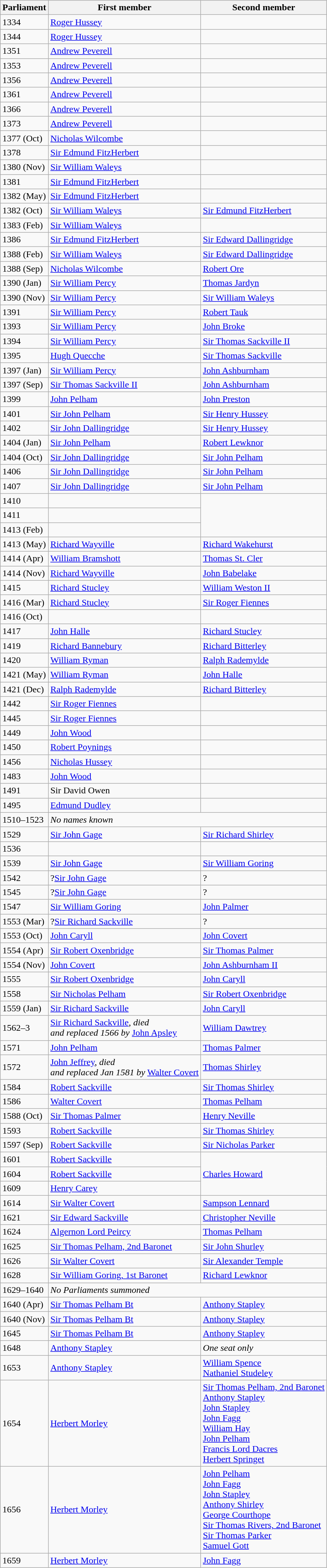<table class="wikitable">
<tr>
<th>Parliament</th>
<th>First member</th>
<th>Second member</th>
</tr>
<tr>
<td>1334</td>
<td><a href='#'>Roger Hussey</a></td>
<td></td>
</tr>
<tr>
<td>1344</td>
<td><a href='#'>Roger Hussey</a></td>
<td></td>
</tr>
<tr>
<td>1351</td>
<td><a href='#'>Andrew Peverell</a></td>
<td></td>
</tr>
<tr>
<td>1353</td>
<td><a href='#'>Andrew Peverell</a></td>
<td></td>
</tr>
<tr>
<td>1356</td>
<td><a href='#'>Andrew Peverell</a></td>
<td></td>
</tr>
<tr>
<td>1361</td>
<td><a href='#'>Andrew Peverell</a></td>
<td></td>
</tr>
<tr>
<td>1366</td>
<td><a href='#'>Andrew Peverell</a></td>
<td></td>
</tr>
<tr>
<td>1373</td>
<td><a href='#'>Andrew Peverell</a></td>
<td></td>
</tr>
<tr>
<td>1377 (Oct)</td>
<td><a href='#'>Nicholas Wilcombe</a></td>
<td></td>
</tr>
<tr>
<td>1378</td>
<td><a href='#'>Sir Edmund FitzHerbert</a></td>
<td></td>
</tr>
<tr>
<td>1380 (Nov)</td>
<td><a href='#'>Sir William Waleys</a></td>
<td></td>
</tr>
<tr>
<td>1381</td>
<td><a href='#'>Sir Edmund FitzHerbert</a></td>
<td></td>
</tr>
<tr>
<td>1382 (May)</td>
<td><a href='#'>Sir Edmund FitzHerbert</a></td>
<td></td>
</tr>
<tr>
<td>1382 (Oct)</td>
<td><a href='#'>Sir William Waleys</a></td>
<td><a href='#'>Sir Edmund FitzHerbert</a></td>
</tr>
<tr>
<td>1383 (Feb)</td>
<td><a href='#'>Sir William Waleys</a></td>
<td></td>
</tr>
<tr>
<td>1386</td>
<td><a href='#'>Sir Edmund FitzHerbert</a></td>
<td><a href='#'>Sir Edward Dallingridge</a></td>
</tr>
<tr>
<td>1388 (Feb)</td>
<td><a href='#'>Sir William Waleys</a></td>
<td><a href='#'>Sir Edward Dallingridge</a></td>
</tr>
<tr>
<td>1388 (Sep)</td>
<td><a href='#'>Nicholas Wilcombe</a></td>
<td><a href='#'>Robert Ore</a></td>
</tr>
<tr>
<td>1390 (Jan)</td>
<td><a href='#'>Sir William Percy</a></td>
<td><a href='#'>Thomas Jardyn</a></td>
</tr>
<tr>
<td>1390 (Nov)</td>
<td><a href='#'>Sir William Percy</a></td>
<td><a href='#'>Sir William Waleys</a></td>
</tr>
<tr>
<td>1391</td>
<td><a href='#'>Sir William Percy</a></td>
<td><a href='#'>Robert Tauk</a></td>
</tr>
<tr>
<td>1393</td>
<td><a href='#'>Sir William Percy</a></td>
<td><a href='#'>John Broke</a></td>
</tr>
<tr>
<td>1394</td>
<td><a href='#'>Sir William Percy</a></td>
<td><a href='#'>Sir Thomas Sackville II</a></td>
</tr>
<tr>
<td>1395</td>
<td><a href='#'>Hugh Quecche</a></td>
<td><a href='#'>Sir Thomas Sackville</a>  </td>
</tr>
<tr>
<td>1397 (Jan)</td>
<td><a href='#'>Sir William Percy</a></td>
<td><a href='#'>John Ashburnham</a></td>
</tr>
<tr>
<td>1397 (Sep)</td>
<td><a href='#'>Sir Thomas Sackville II</a></td>
<td><a href='#'>John Ashburnham</a></td>
</tr>
<tr>
<td>1399</td>
<td><a href='#'>John Pelham</a></td>
<td><a href='#'>John Preston</a></td>
</tr>
<tr>
<td>1401</td>
<td><a href='#'>Sir John Pelham</a></td>
<td><a href='#'>Sir Henry Hussey</a></td>
</tr>
<tr>
<td>1402</td>
<td><a href='#'>Sir John Dallingridge</a></td>
<td><a href='#'>Sir Henry Hussey</a></td>
</tr>
<tr>
<td>1404 (Jan)</td>
<td><a href='#'>Sir John Pelham</a></td>
<td><a href='#'>Robert Lewknor</a></td>
</tr>
<tr>
<td>1404 (Oct)</td>
<td><a href='#'>Sir John Dallingridge</a></td>
<td><a href='#'>Sir John Pelham</a></td>
</tr>
<tr>
<td>1406</td>
<td><a href='#'>Sir John Dallingridge</a></td>
<td><a href='#'>Sir John Pelham</a></td>
</tr>
<tr>
<td>1407</td>
<td><a href='#'>Sir John Dallingridge</a></td>
<td><a href='#'>Sir John Pelham</a></td>
</tr>
<tr>
<td>1410</td>
<td></td>
</tr>
<tr>
<td>1411</td>
<td></td>
</tr>
<tr>
<td>1413 (Feb)</td>
<td></td>
</tr>
<tr>
<td>1413 (May)</td>
<td><a href='#'>Richard Wayville</a></td>
<td><a href='#'>Richard Wakehurst</a></td>
</tr>
<tr>
<td>1414 (Apr)</td>
<td><a href='#'>William Bramshott</a></td>
<td><a href='#'>Thomas St. Cler</a></td>
</tr>
<tr>
<td>1414 (Nov)</td>
<td><a href='#'>Richard Wayville</a></td>
<td><a href='#'>John Babelake</a></td>
</tr>
<tr>
<td>1415</td>
<td><a href='#'>Richard Stucley</a></td>
<td><a href='#'>William Weston II</a></td>
</tr>
<tr>
<td>1416 (Mar)</td>
<td><a href='#'>Richard Stucley</a></td>
<td><a href='#'>Sir Roger Fiennes</a></td>
</tr>
<tr>
<td>1416 (Oct)</td>
<td></td>
</tr>
<tr>
<td>1417</td>
<td><a href='#'>John Halle</a></td>
<td><a href='#'>Richard Stucley</a></td>
</tr>
<tr>
<td>1419</td>
<td><a href='#'>Richard Bannebury</a></td>
<td><a href='#'>Richard Bitterley</a></td>
</tr>
<tr>
<td>1420</td>
<td><a href='#'>William Ryman</a></td>
<td><a href='#'>Ralph Rademylde</a></td>
</tr>
<tr>
<td>1421 (May)</td>
<td><a href='#'>William Ryman</a></td>
<td><a href='#'>John Halle</a></td>
</tr>
<tr>
<td>1421 (Dec)</td>
<td><a href='#'>Ralph Rademylde</a></td>
<td><a href='#'>Richard Bitterley</a></td>
</tr>
<tr>
<td>1442</td>
<td><a href='#'>Sir Roger Fiennes</a></td>
<td></td>
</tr>
<tr>
<td>1445</td>
<td><a href='#'>Sir Roger Fiennes</a></td>
<td></td>
</tr>
<tr>
<td>1449</td>
<td><a href='#'>John Wood</a></td>
</tr>
<tr>
<td>1450</td>
<td><a href='#'>Robert Poynings</a></td>
<td></td>
</tr>
<tr>
<td>1456</td>
<td><a href='#'>Nicholas Hussey</a></td>
<td></td>
</tr>
<tr>
<td>1483</td>
<td><a href='#'>John Wood</a></td>
</tr>
<tr>
<td>1491</td>
<td>Sir David Owen </td>
<td></td>
</tr>
<tr>
<td>1495</td>
<td><a href='#'>Edmund Dudley</a></td>
</tr>
<tr>
<td>1510–1523</td>
<td colspan = "2"><em>No names known</em></td>
</tr>
<tr>
<td>1529</td>
<td><a href='#'>Sir John Gage</a></td>
<td><a href='#'>Sir Richard Shirley</a></td>
</tr>
<tr>
<td>1536</td>
<td></td>
</tr>
<tr>
<td>1539</td>
<td><a href='#'>Sir John Gage</a></td>
<td><a href='#'>Sir William Goring</a></td>
</tr>
<tr>
<td>1542</td>
<td>?<a href='#'>Sir John Gage</a></td>
<td>? </td>
</tr>
<tr>
<td>1545</td>
<td>?<a href='#'>Sir John Gage</a></td>
<td>? </td>
</tr>
<tr>
<td>1547</td>
<td><a href='#'>Sir William Goring</a></td>
<td><a href='#'>John Palmer</a></td>
</tr>
<tr>
<td>1553 (Mar)</td>
<td>?<a href='#'>Sir Richard Sackville</a></td>
<td>? </td>
</tr>
<tr>
<td>1553 (Oct)</td>
<td><a href='#'>John Caryll</a></td>
<td><a href='#'>John Covert</a></td>
</tr>
<tr>
<td>1554 (Apr)</td>
<td><a href='#'>Sir Robert Oxenbridge</a></td>
<td><a href='#'>Sir Thomas Palmer</a></td>
</tr>
<tr>
<td>1554 (Nov)</td>
<td><a href='#'>John Covert</a></td>
<td><a href='#'>John Ashburnham II</a></td>
</tr>
<tr>
<td>1555</td>
<td><a href='#'>Sir Robert Oxenbridge</a></td>
<td><a href='#'>John Caryll</a></td>
</tr>
<tr>
<td>1558</td>
<td><a href='#'>Sir Nicholas Pelham</a></td>
<td><a href='#'>Sir Robert Oxenbridge</a></td>
</tr>
<tr>
<td>1559 (Jan)</td>
<td><a href='#'>Sir Richard Sackville</a></td>
<td><a href='#'>John Caryll</a></td>
</tr>
<tr>
<td>1562–3</td>
<td><a href='#'>Sir Richard Sackville</a>, <em>died <br> and replaced 1566 by</em> <a href='#'>John Apsley</a></td>
<td><a href='#'>William Dawtrey</a></td>
</tr>
<tr>
<td>1571</td>
<td><a href='#'>John Pelham</a></td>
<td><a href='#'>Thomas Palmer</a></td>
</tr>
<tr>
<td>1572</td>
<td><a href='#'>John Jeffrey</a>, <em>died <br> and replaced Jan 1581 by</em> <a href='#'>Walter Covert</a></td>
<td><a href='#'>Thomas Shirley</a></td>
</tr>
<tr>
<td>1584</td>
<td><a href='#'>Robert Sackville</a></td>
<td><a href='#'>Sir Thomas Shirley</a></td>
</tr>
<tr>
<td>1586</td>
<td><a href='#'>Walter Covert</a></td>
<td><a href='#'>Thomas Pelham</a></td>
</tr>
<tr>
<td>1588 (Oct)</td>
<td><a href='#'>Sir Thomas Palmer</a></td>
<td><a href='#'>Henry Neville</a></td>
</tr>
<tr>
<td>1593</td>
<td><a href='#'>Robert Sackville</a></td>
<td><a href='#'>Sir Thomas Shirley</a></td>
</tr>
<tr>
<td>1597 (Sep)</td>
<td><a href='#'>Robert Sackville</a></td>
<td><a href='#'>Sir Nicholas Parker</a></td>
</tr>
<tr>
<td>1601</td>
<td><a href='#'>Robert Sackville</a></td>
<td rowspan="3"><a href='#'>Charles Howard</a></td>
</tr>
<tr>
<td>1604</td>
<td><a href='#'>Robert Sackville</a></td>
</tr>
<tr>
<td>1609</td>
<td><a href='#'>Henry Carey</a></td>
</tr>
<tr>
<td>1614</td>
<td><a href='#'>Sir Walter Covert</a></td>
<td><a href='#'>Sampson Lennard</a></td>
</tr>
<tr>
<td>1621</td>
<td><a href='#'>Sir Edward Sackville</a></td>
<td><a href='#'>Christopher Neville</a></td>
</tr>
<tr>
<td>1624</td>
<td><a href='#'>Algernon Lord Peircy</a></td>
<td><a href='#'>Thomas Pelham</a></td>
</tr>
<tr>
<td>1625</td>
<td><a href='#'>Sir Thomas Pelham, 2nd Baronet</a></td>
<td><a href='#'>Sir John Shurley</a></td>
</tr>
<tr>
<td>1626</td>
<td><a href='#'>Sir Walter Covert</a></td>
<td><a href='#'>Sir Alexander Temple</a></td>
</tr>
<tr>
<td>1628</td>
<td><a href='#'>Sir William Goring, 1st Baronet</a></td>
<td><a href='#'>Richard Lewknor</a></td>
</tr>
<tr>
<td>1629–1640</td>
<td colspan = "2"><em>No Parliaments summoned</em></td>
</tr>
<tr>
<td>1640 (Apr)</td>
<td><a href='#'>Sir Thomas Pelham Bt</a></td>
<td><a href='#'>Anthony Stapley</a></td>
</tr>
<tr>
<td>1640 (Nov)</td>
<td><a href='#'>Sir Thomas Pelham Bt</a></td>
<td><a href='#'>Anthony Stapley</a></td>
</tr>
<tr>
<td>1645</td>
<td><a href='#'>Sir Thomas Pelham Bt</a></td>
<td><a href='#'>Anthony Stapley</a></td>
</tr>
<tr>
<td>1648</td>
<td><a href='#'>Anthony Stapley</a></td>
<td><em>One seat only</em></td>
</tr>
<tr>
<td>1653</td>
<td><a href='#'>Anthony Stapley</a></td>
<td><a href='#'>William Spence</a> <br> <a href='#'>Nathaniel Studeley</a></td>
</tr>
<tr>
<td>1654</td>
<td><a href='#'>Herbert Morley</a></td>
<td><a href='#'>Sir Thomas Pelham, 2nd Baronet</a> <br> <a href='#'>Anthony Stapley</a> <br><a href='#'>John Stapley</a> <br> <a href='#'>John Fagg</a> <br> <a href='#'>William Hay</a> <br> <a href='#'>John Pelham</a>  <br>  <a href='#'>Francis Lord Dacres</a> <br>  <a href='#'>Herbert Springet</a></td>
</tr>
<tr>
<td>1656</td>
<td><a href='#'>Herbert Morley</a></td>
<td><a href='#'>John Pelham</a>  <br> <a href='#'>John Fagg</a><br><a href='#'>John Stapley</a> <br><a href='#'>Anthony Shirley</a> <br> <a href='#'>George Courthope</a> <br>  <a href='#'>Sir Thomas Rivers, 2nd Baronet</a> <br> <a href='#'>Sir Thomas Parker</a> <br>  <a href='#'>Samuel Gott</a></td>
</tr>
<tr>
<td>1659</td>
<td><a href='#'>Herbert Morley</a></td>
<td><a href='#'>John Fagg</a></td>
</tr>
</table>
